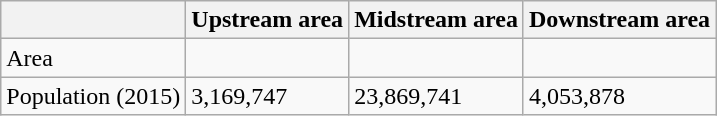<table class="wikitable">
<tr>
<th></th>
<th>Upstream area</th>
<th>Midstream area</th>
<th>Downstream area</th>
</tr>
<tr>
<td>Area</td>
<td></td>
<td></td>
<td></td>
</tr>
<tr>
<td>Population (2015)</td>
<td>3,169,747</td>
<td>23,869,741</td>
<td>4,053,878</td>
</tr>
</table>
